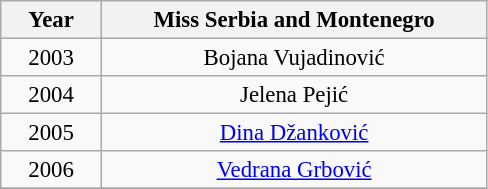<table class="wikitable sortable" style="font-size: 95%; text-align:center">
<tr>
<th width="60">Year</th>
<th width="250">Miss Serbia and Montenegro</th>
</tr>
<tr>
<td>2003</td>
<td>Bojana Vujadinović</td>
</tr>
<tr>
<td>2004</td>
<td>Jelena Pejić</td>
</tr>
<tr>
<td>2005</td>
<td><a href='#'>Dina Džanković</a></td>
</tr>
<tr>
<td>2006</td>
<td><a href='#'>Vedrana Grbović</a></td>
</tr>
<tr>
</tr>
</table>
